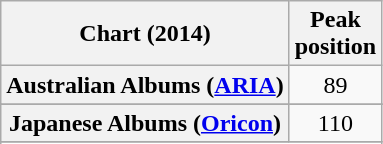<table class="wikitable sortable plainrowheaders" style="text-align:center">
<tr>
<th scope="col">Chart (2014)</th>
<th scope="col">Peak<br>position</th>
</tr>
<tr>
<th scope="row">Australian Albums (<a href='#'>ARIA</a>)</th>
<td>89</td>
</tr>
<tr>
</tr>
<tr>
<th scope="row">Japanese Albums (<a href='#'>Oricon</a>)</th>
<td>110</td>
</tr>
<tr>
</tr>
<tr>
</tr>
<tr>
</tr>
<tr>
</tr>
<tr>
</tr>
</table>
